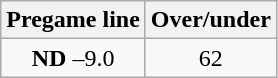<table class="wikitable">
<tr align="center">
<th style=>Pregame line</th>
<th style=>Over/under</th>
</tr>
<tr align="center">
<td><strong>ND</strong> –9.0</td>
<td>62</td>
</tr>
</table>
